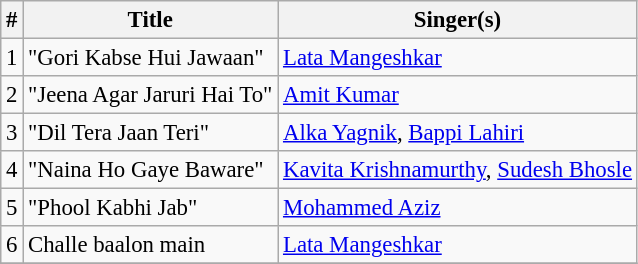<table class="wikitable" style="font-size:95%;">
<tr>
<th>#</th>
<th>Title</th>
<th>Singer(s)</th>
</tr>
<tr>
<td>1</td>
<td>"Gori Kabse Hui Jawaan"</td>
<td><a href='#'>Lata Mangeshkar</a></td>
</tr>
<tr>
<td>2</td>
<td>"Jeena Agar Jaruri Hai To"</td>
<td><a href='#'>Amit Kumar</a></td>
</tr>
<tr>
<td>3</td>
<td>"Dil Tera Jaan Teri"</td>
<td><a href='#'>Alka Yagnik</a>, <a href='#'>Bappi Lahiri</a></td>
</tr>
<tr>
<td>4</td>
<td>"Naina Ho Gaye Baware"</td>
<td><a href='#'>Kavita Krishnamurthy</a>, <a href='#'>Sudesh Bhosle</a></td>
</tr>
<tr>
<td>5</td>
<td>"Phool Kabhi Jab"</td>
<td><a href='#'>Mohammed Aziz</a></td>
</tr>
<tr>
<td>6</td>
<td>Challe baalon main</td>
<td><a href='#'>Lata Mangeshkar</a></td>
</tr>
<tr>
</tr>
</table>
